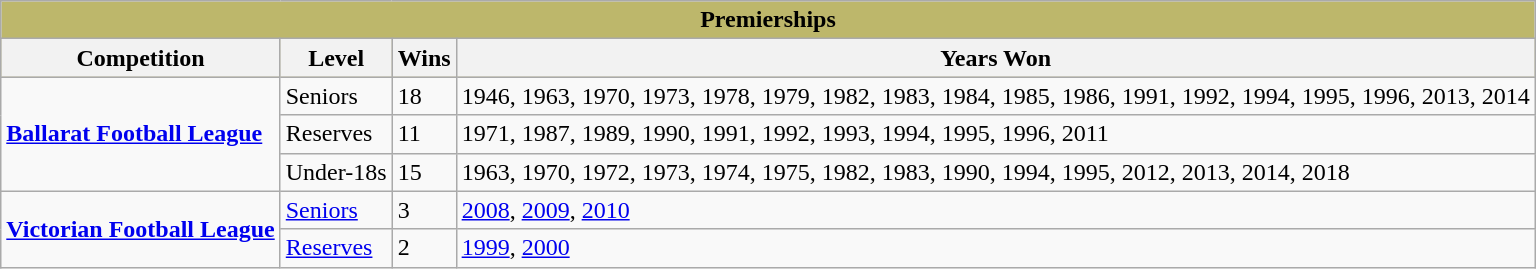<table class="wikitable">
<tr>
<td colspan="4" style="background:#bdb76b;" align="center"><strong>Premierships</strong></td>
</tr>
<tr style="background:#bdb76b;">
<th>Competition</th>
<th>Level</th>
<th>Wins</th>
<th>Years Won</th>
</tr>
<tr>
<td rowspan=3 scope="row" style="text-align: left"><strong><a href='#'>Ballarat Football League</a></strong></td>
<td>Seniors</td>
<td>18</td>
<td>1946, 1963, 1970, 1973, 1978, 1979, 1982, 1983, 1984, 1985, 1986, 1991, 1992, 1994, 1995, 1996, 2013, 2014</td>
</tr>
<tr>
<td>Reserves</td>
<td>11</td>
<td>1971, 1987, 1989, 1990, 1991, 1992, 1993, 1994, 1995, 1996, 2011</td>
</tr>
<tr>
<td>Under-18s</td>
<td>15</td>
<td>1963, 1970, 1972, 1973, 1974, 1975, 1982, 1983, 1990, 1994, 1995, 2012, 2013, 2014, 2018</td>
</tr>
<tr>
<td rowspan=2 scope="row" style="text-align: left"><strong><a href='#'>Victorian Football League</a></strong></td>
<td><a href='#'>Seniors</a></td>
<td>3</td>
<td><a href='#'>2008</a>, <a href='#'>2009</a>, <a href='#'>2010</a></td>
</tr>
<tr>
<td><a href='#'>Reserves</a></td>
<td>2</td>
<td><a href='#'>1999</a>, <a href='#'>2000</a></td>
</tr>
</table>
